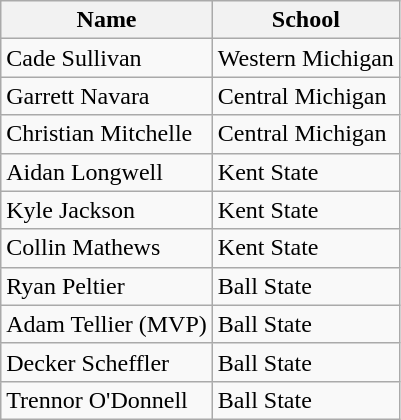<table class=wikitable>
<tr>
<th>Name</th>
<th>School</th>
</tr>
<tr>
<td>Cade Sullivan</td>
<td>Western Michigan</td>
</tr>
<tr>
<td>Garrett Navara</td>
<td>Central Michigan</td>
</tr>
<tr>
<td>Christian Mitchelle</td>
<td>Central Michigan</td>
</tr>
<tr>
<td>Aidan Longwell</td>
<td>Kent State</td>
</tr>
<tr>
<td>Kyle Jackson</td>
<td>Kent State</td>
</tr>
<tr>
<td>Collin Mathews</td>
<td>Kent State</td>
</tr>
<tr>
<td>Ryan Peltier</td>
<td>Ball State</td>
</tr>
<tr>
<td>Adam Tellier (MVP)</td>
<td>Ball State</td>
</tr>
<tr>
<td>Decker Scheffler</td>
<td>Ball State</td>
</tr>
<tr>
<td>Trennor O'Donnell</td>
<td>Ball State</td>
</tr>
</table>
